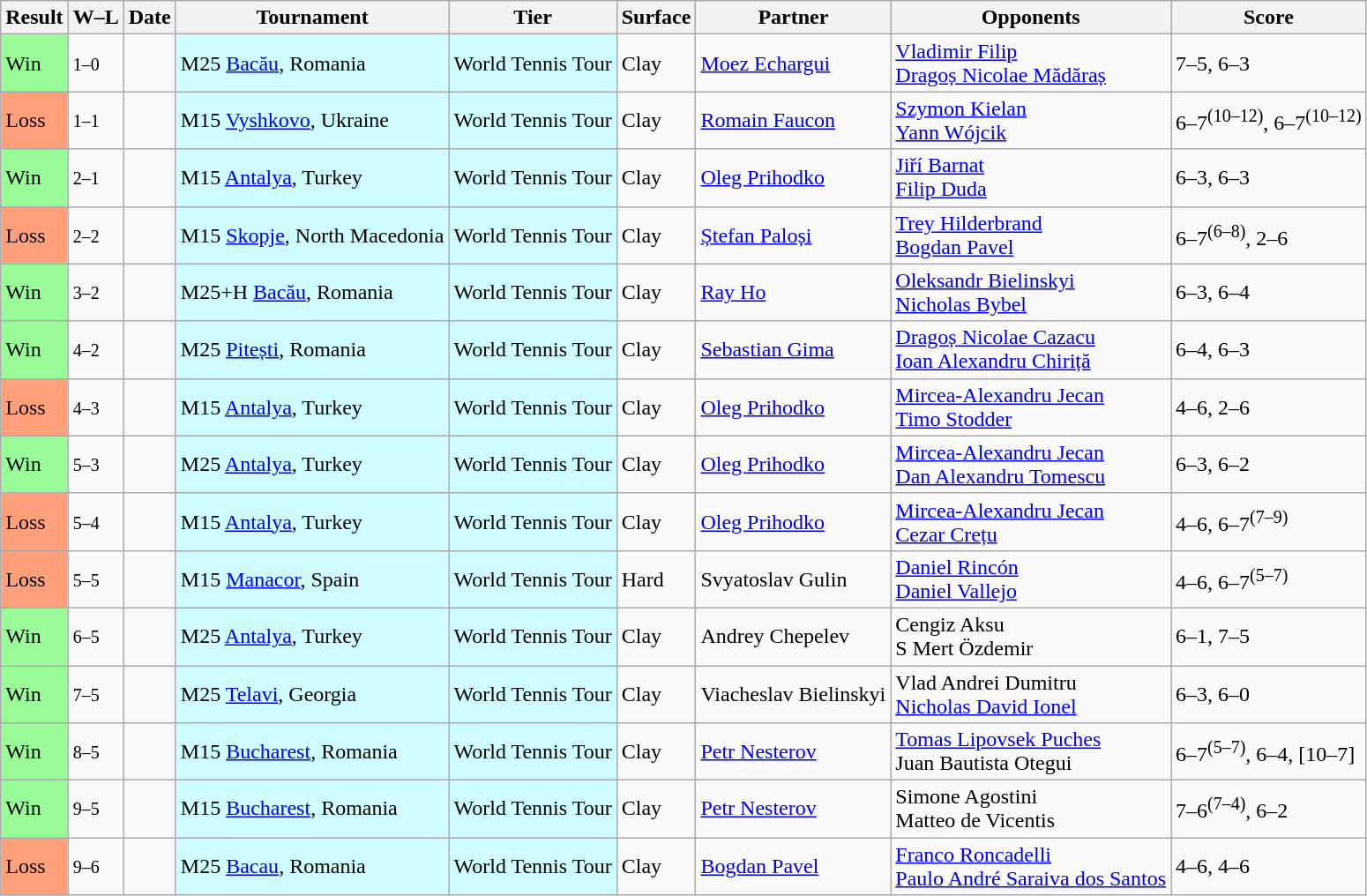<table class="sortable wikitable">
<tr>
<th>Result</th>
<th class="unsortable">W–L</th>
<th>Date</th>
<th>Tournament</th>
<th>Tier</th>
<th>Surface</th>
<th>Partner</th>
<th>Opponents</th>
<th class="unsortable">Score</th>
</tr>
<tr>
<td bgcolor=98FB98>Win</td>
<td><small>1–0</small></td>
<td></td>
<td style="background:#cffcff;">M25 <a href='#'>Bacău</a>, Romania</td>
<td style="background:#cffcff;">World Tennis Tour</td>
<td>Clay</td>
<td> <a href='#'>Moez Echargui</a></td>
<td> <a href='#'>Vladimir Filip</a><br> <a href='#'>Dragoș Nicolae Mădăraș</a></td>
<td>7–5, 6–3</td>
</tr>
<tr>
<td bgcolor=FFA07A>Loss</td>
<td><small>1–1</small></td>
<td></td>
<td style="background:#cffcff;">M15 <a href='#'>Vyshkovo</a>, Ukraine</td>
<td style="background:#cffcff;">World Tennis Tour</td>
<td>Clay</td>
<td> <a href='#'>Romain Faucon</a></td>
<td> <a href='#'>Szymon Kielan</a><br> <a href='#'>Yann Wójcik</a></td>
<td>6–7<sup>(10–12)</sup>, 6–7<sup>(10–12)</sup></td>
</tr>
<tr>
<td bgcolor=98FB98>Win</td>
<td><small>2–1</small></td>
<td></td>
<td style="background:#cffcff;">M15 <a href='#'>Antalya</a>, Turkey</td>
<td style="background:#cffcff;">World Tennis Tour</td>
<td>Clay</td>
<td> <a href='#'>Oleg Prihodko</a></td>
<td> <a href='#'>Jiří Barnat</a><br> <a href='#'>Filip Duda</a></td>
<td>6–3, 6–3</td>
</tr>
<tr>
<td bgcolor=FFA07A>Loss</td>
<td><small>2–2</small></td>
<td></td>
<td style="background:#cffcff;">M15 <a href='#'>Skopje</a>, North Macedonia</td>
<td style="background:#cffcff;">World Tennis Tour</td>
<td>Clay</td>
<td> <a href='#'>Ștefan Paloși</a></td>
<td> <a href='#'>Trey Hilderbrand</a><br> <a href='#'>Bogdan Pavel</a></td>
<td>6–7<sup>(6–8)</sup>, 2–6</td>
</tr>
<tr>
<td bgcolor=98FB98>Win</td>
<td><small>3–2</small></td>
<td></td>
<td style="background:#cffcff;">M25+H <a href='#'>Bacău</a>, Romania</td>
<td style="background:#cffcff;">World Tennis Tour</td>
<td>Clay</td>
<td> <a href='#'>Ray Ho</a></td>
<td> <a href='#'>Oleksandr Bielinskyi</a><br> <a href='#'>Nicholas Bybel</a></td>
<td>6–3, 6–4</td>
</tr>
<tr>
<td bgcolor=98FB98>Win</td>
<td><small>4–2</small></td>
<td></td>
<td style="background:#cffcff;">M25 <a href='#'>Pitești</a>, Romania</td>
<td style="background:#cffcff;">World Tennis Tour</td>
<td>Clay</td>
<td> <a href='#'>Sebastian Gima</a></td>
<td> <a href='#'>Dragoș Nicolae Cazacu</a><br> <a href='#'>Ioan Alexandru Chiriță</a></td>
<td>6–4, 6–3</td>
</tr>
<tr>
<td bgcolor=FFA07A>Loss</td>
<td><small>4–3</small></td>
<td></td>
<td style="background:#cffcff;">M15 <a href='#'>Antalya</a>, Turkey</td>
<td style="background:#cffcff;">World Tennis Tour</td>
<td>Clay</td>
<td> <a href='#'>Oleg Prihodko</a></td>
<td> <a href='#'>Mircea-Alexandru Jecan</a><br> <a href='#'>Timo Stodder</a></td>
<td>4–6, 2–6</td>
</tr>
<tr>
<td bgcolor=98FB98>Win</td>
<td><small>5–3</small></td>
<td></td>
<td style="background:#cffcff;">M25 <a href='#'>Antalya</a>, Turkey</td>
<td style="background:#cffcff;">World Tennis Tour</td>
<td>Clay</td>
<td> <a href='#'>Oleg Prihodko</a></td>
<td> <a href='#'>Mircea-Alexandru Jecan</a><br> <a href='#'>Dan Alexandru Tomescu</a></td>
<td>6–3, 6–2</td>
</tr>
<tr>
<td bgcolor=FFA07A>Loss</td>
<td><small>5–4</small></td>
<td></td>
<td style="background:#cffcff;">M15 <a href='#'>Antalya</a>, Turkey</td>
<td style="background:#cffcff;">World Tennis Tour</td>
<td>Clay</td>
<td> <a href='#'>Oleg Prihodko</a></td>
<td> <a href='#'>Mircea-Alexandru Jecan</a><br> <a href='#'>Cezar Crețu</a></td>
<td>4–6, 6–7<sup>(7–9)</sup></td>
</tr>
<tr>
<td bgcolor=FFA07A>Loss</td>
<td><small>5–5</small></td>
<td></td>
<td style="background:#cffcff;">M15 <a href='#'>Manacor</a>, Spain</td>
<td style="background:#cffcff;">World Tennis Tour</td>
<td>Hard</td>
<td> Svyatoslav Gulin</td>
<td> <a href='#'>Daniel Rincón</a><br> <a href='#'>Daniel Vallejo</a></td>
<td>4–6, 6–7<sup>(5–7)</sup></td>
</tr>
<tr>
<td bgcolor=98FB98>Win</td>
<td><small>6–5</small></td>
<td></td>
<td style="background:#cffcff;">M25 <a href='#'>Antalya</a>, Turkey</td>
<td style="background:#cffcff;">World Tennis Tour</td>
<td>Clay</td>
<td> Andrey Chepelev</td>
<td> Cengiz Aksu <br> S Mert Özdemir</td>
<td>6–1, 7–5</td>
</tr>
<tr>
<td bgcolor=98FB98>Win</td>
<td><small>7–5</small></td>
<td></td>
<td style="background:#cffcff;">M25 <a href='#'>Telavi</a>, Georgia</td>
<td style="background:#cffcff;">World Tennis Tour</td>
<td>Clay</td>
<td> Viacheslav Bielinskyi</td>
<td> Vlad Andrei Dumitru <br> <a href='#'>Nicholas David Ionel</a></td>
<td>6–3, 6–0</td>
</tr>
<tr>
<td bgcolor=98FB98>Win</td>
<td><small>8–5</small></td>
<td></td>
<td style="background:#cffcff;">M15 <a href='#'>Bucharest</a>, Romania</td>
<td style="background:#cffcff;">World Tennis Tour</td>
<td>Clay</td>
<td> <a href='#'>Petr Nesterov</a></td>
<td> <a href='#'>Tomas Lipovsek Puches</a> <br> Juan Bautista Otegui</td>
<td>6–7<sup>(5–7)</sup>, 6–4, [10–7]</td>
</tr>
<tr>
<td bgcolor=98FB98>Win</td>
<td><small>9–5</small></td>
<td></td>
<td style="background:#cffcff;">M15 <a href='#'>Bucharest</a>, Romania</td>
<td style="background:#cffcff;">World Tennis Tour</td>
<td>Clay</td>
<td> <a href='#'>Petr Nesterov</a></td>
<td> Simone Agostini <br> Matteo de Vicentis</td>
<td>7–6<sup>(7–4)</sup>, 6–2</td>
</tr>
<tr>
<td bgcolor=FFA07A>Loss</td>
<td><small>9–6</small></td>
<td></td>
<td style="background:#cffcff;">M25 <a href='#'>Bacau</a>, Romania</td>
<td style="background:#cffcff;">World Tennis Tour</td>
<td>Clay</td>
<td> <a href='#'>Bogdan Pavel</a></td>
<td> <a href='#'>Franco Roncadelli</a> <br> <a href='#'>Paulo André Saraiva dos Santos</a></td>
<td>4–6, 4–6</td>
</tr>
</table>
